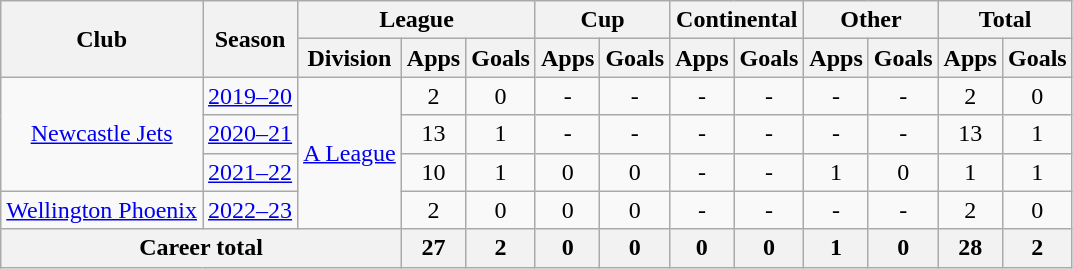<table class="wikitable" style="text-align:center">
<tr>
<th rowspan="2">Club</th>
<th rowspan="2">Season</th>
<th colspan="3">League</th>
<th colspan="2">Cup</th>
<th colspan="2">Continental</th>
<th colspan="2">Other</th>
<th colspan="2">Total</th>
</tr>
<tr>
<th>Division</th>
<th>Apps</th>
<th>Goals</th>
<th>Apps</th>
<th>Goals</th>
<th>Apps</th>
<th>Goals</th>
<th>Apps</th>
<th>Goals</th>
<th>Apps</th>
<th>Goals</th>
</tr>
<tr>
<td rowspan="3"><a href='#'>Newcastle Jets</a></td>
<td><a href='#'>2019–20</a></td>
<td rowspan="4"><a href='#'>A League</a></td>
<td>2</td>
<td>0</td>
<td>-</td>
<td>-</td>
<td>-</td>
<td>-</td>
<td>-</td>
<td>-</td>
<td>2</td>
<td>0</td>
</tr>
<tr>
<td><a href='#'>2020–21</a></td>
<td>13</td>
<td>1</td>
<td>-</td>
<td>-</td>
<td>-</td>
<td>-</td>
<td>-</td>
<td>-</td>
<td>13</td>
<td>1</td>
</tr>
<tr>
<td><a href='#'>2021–22</a></td>
<td>10</td>
<td>1</td>
<td>0</td>
<td>0</td>
<td>-</td>
<td>-</td>
<td>1</td>
<td>0</td>
<td>1</td>
<td>1</td>
</tr>
<tr>
<td><a href='#'>Wellington Phoenix</a></td>
<td><a href='#'>2022–23</a></td>
<td>2</td>
<td>0</td>
<td>0</td>
<td>0</td>
<td>-</td>
<td>-</td>
<td>-</td>
<td>-</td>
<td>2</td>
<td>0</td>
</tr>
<tr>
<th colspan="3">Career total</th>
<th>27</th>
<th>2</th>
<th>0</th>
<th>0</th>
<th>0</th>
<th>0</th>
<th>1</th>
<th>0</th>
<th>28</th>
<th>2</th>
</tr>
</table>
